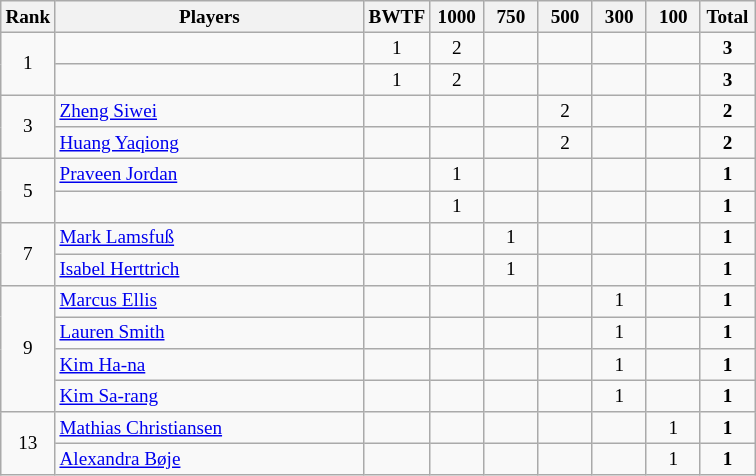<table class="wikitable" style="font-size:80%; text-align:center">
<tr>
<th width="30">Rank</th>
<th width="200">Players</th>
<th width="30">BWTF</th>
<th width="30">1000</th>
<th width="30">750</th>
<th width="30">500</th>
<th width="30">300</th>
<th width="30">100</th>
<th width="30">Total</th>
</tr>
<tr>
<td rowspan="2">1</td>
<td align="left"></td>
<td>1</td>
<td>2</td>
<td></td>
<td></td>
<td></td>
<td></td>
<td><strong>3</strong></td>
</tr>
<tr>
<td align="left"></td>
<td>1</td>
<td>2</td>
<td></td>
<td></td>
<td></td>
<td></td>
<td><strong>3</strong></td>
</tr>
<tr>
<td rowspan="2">3</td>
<td align="left"> <a href='#'>Zheng Siwei</a></td>
<td></td>
<td></td>
<td></td>
<td>2</td>
<td></td>
<td></td>
<td><strong>2</strong></td>
</tr>
<tr>
<td align="left"> <a href='#'>Huang Yaqiong</a></td>
<td></td>
<td></td>
<td></td>
<td>2</td>
<td></td>
<td></td>
<td><strong>2</strong></td>
</tr>
<tr>
<td rowspan="2">5</td>
<td align="left"> <a href='#'>Praveen Jordan</a></td>
<td></td>
<td>1</td>
<td></td>
<td></td>
<td></td>
<td></td>
<td><strong>1</strong></td>
</tr>
<tr>
<td align="left"></td>
<td></td>
<td>1</td>
<td></td>
<td></td>
<td></td>
<td></td>
<td><strong>1</strong></td>
</tr>
<tr>
<td rowspan="2">7</td>
<td align="left"> <a href='#'>Mark Lamsfuß</a></td>
<td></td>
<td></td>
<td>1</td>
<td></td>
<td></td>
<td></td>
<td><strong>1</strong></td>
</tr>
<tr>
<td align="left"> <a href='#'>Isabel Herttrich</a></td>
<td></td>
<td></td>
<td>1</td>
<td></td>
<td></td>
<td></td>
<td><strong>1</strong></td>
</tr>
<tr>
<td rowspan="4">9</td>
<td align="left"> <a href='#'>Marcus Ellis</a></td>
<td></td>
<td></td>
<td></td>
<td></td>
<td>1</td>
<td></td>
<td><strong>1</strong></td>
</tr>
<tr>
<td align="left"> <a href='#'>Lauren Smith</a></td>
<td></td>
<td></td>
<td></td>
<td></td>
<td>1</td>
<td></td>
<td><strong>1</strong></td>
</tr>
<tr>
<td align="left"> <a href='#'>Kim Ha-na</a></td>
<td></td>
<td></td>
<td></td>
<td></td>
<td>1</td>
<td></td>
<td><strong>1</strong></td>
</tr>
<tr>
<td align="left"> <a href='#'>Kim Sa-rang</a></td>
<td></td>
<td></td>
<td></td>
<td></td>
<td>1</td>
<td></td>
<td><strong>1</strong></td>
</tr>
<tr>
<td rowspan="2">13</td>
<td align="left"> <a href='#'>Mathias Christiansen</a></td>
<td></td>
<td></td>
<td></td>
<td></td>
<td></td>
<td>1</td>
<td><strong>1</strong></td>
</tr>
<tr>
<td align="left"> <a href='#'>Alexandra Bøje</a></td>
<td></td>
<td></td>
<td></td>
<td></td>
<td></td>
<td>1</td>
<td><strong>1</strong></td>
</tr>
</table>
